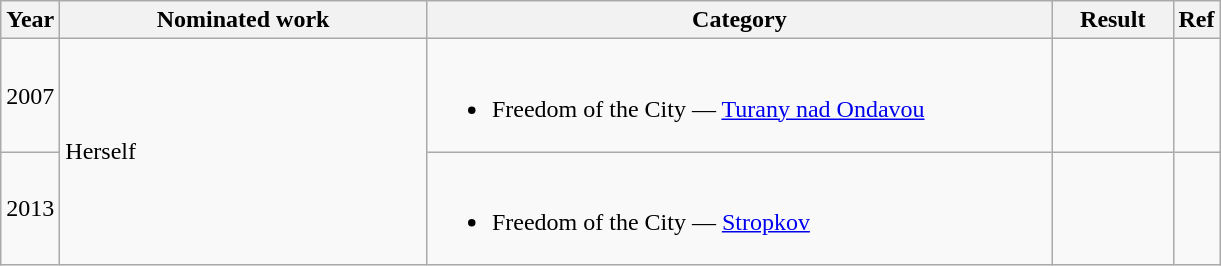<table class="wikitable">
<tr>
<th style="width:10px;">Year</th>
<th style="width:237px;">Nominated work</th>
<th style="width:410px;">Category</th>
<th style="width:73px;">Result</th>
<th>Ref</th>
</tr>
<tr>
<td>2007</td>
<td rowspan=2>Herself</td>
<td><br><ul><li>Freedom of the City — <a href='#'>Turany nad Ondavou</a></li></ul></td>
<td></td>
<td align=center></td>
</tr>
<tr>
<td>2013</td>
<td><br><ul><li>Freedom of the City — <a href='#'>Stropkov</a></li></ul></td>
<td></td>
<td align=center></td>
</tr>
</table>
